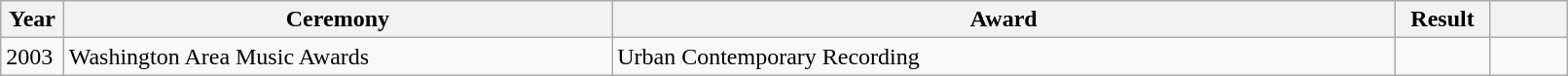<table class="wikitable plainrowheaders" style="width:85%;">
<tr>
<th scope="col" style="width:4%;">Year</th>
<th scope="col" style="width:35%;">Ceremony</th>
<th scope="col" style="width:50%;">Award</th>
<th scope="col" style="width:6%;">Result</th>
<th scope="col" style="width:6%;"></th>
</tr>
<tr>
<td>2003</td>
<td>Washington Area Music Awards</td>
<td>Urban Contemporary Recording</td>
<td></td>
<td></td>
</tr>
</table>
